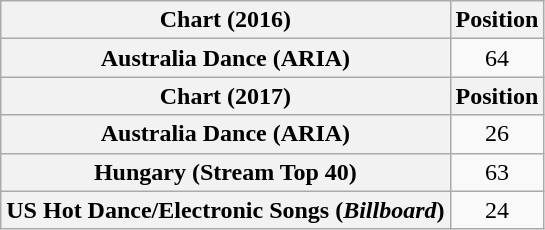<table class="wikitable plainrowheaders" style="text-align:center">
<tr>
<th scope="col">Chart (2016)</th>
<th scope="col">Position</th>
</tr>
<tr>
<th scope="row">Australia Dance (ARIA)</th>
<td>64</td>
</tr>
<tr>
<th scope="col">Chart (2017)</th>
<th scope="col">Position</th>
</tr>
<tr>
<th scope="row">Australia Dance (ARIA)</th>
<td>26</td>
</tr>
<tr>
<th scope="row">Hungary (Stream Top 40)</th>
<td>63</td>
</tr>
<tr>
<th scope="row">US Hot Dance/Electronic Songs (<em>Billboard</em>)</th>
<td>24</td>
</tr>
</table>
